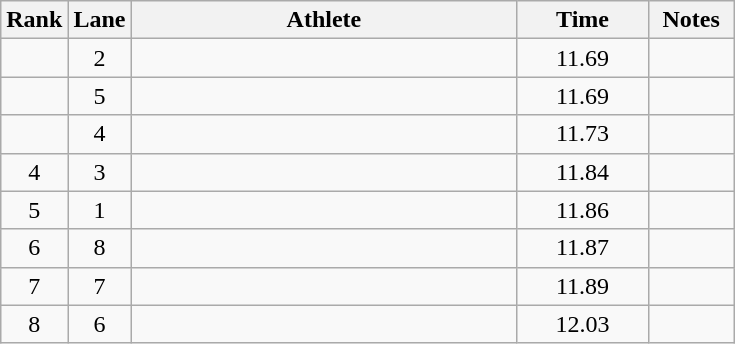<table class="wikitable sortable" style="text-align:center">
<tr>
<th width=10>Rank</th>
<th width=10>Lane</th>
<th width=250>Athlete</th>
<th width=80>Time</th>
<th width=50>Notes</th>
</tr>
<tr>
<td></td>
<td>2</td>
<td align=left></td>
<td>11.69</td>
<td></td>
</tr>
<tr>
<td></td>
<td>5</td>
<td align=left></td>
<td>11.69</td>
<td></td>
</tr>
<tr>
<td></td>
<td>4</td>
<td align=left></td>
<td>11.73</td>
<td></td>
</tr>
<tr>
<td>4</td>
<td>3</td>
<td align=left></td>
<td>11.84</td>
<td></td>
</tr>
<tr>
<td>5</td>
<td>1</td>
<td align=left></td>
<td>11.86</td>
<td></td>
</tr>
<tr>
<td>6</td>
<td>8</td>
<td align=left></td>
<td>11.87</td>
<td></td>
</tr>
<tr>
<td>7</td>
<td>7</td>
<td align=left></td>
<td>11.89</td>
<td></td>
</tr>
<tr>
<td>8</td>
<td>6</td>
<td align=left></td>
<td>12.03</td>
<td></td>
</tr>
</table>
